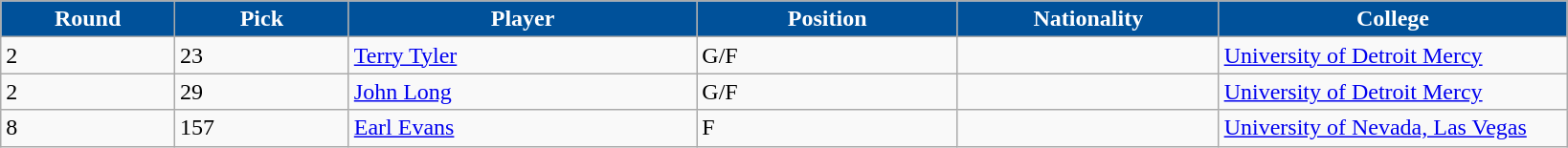<table class="wikitable sortable sortable">
<tr>
<th style="background:#00519a; color:white" width="10%">Round</th>
<th style="background:#00519a; color:white" width="10%">Pick</th>
<th style="background:#00519a; color:white" width="20%">Player</th>
<th style="background:#00519a; color:white" width="15%">Position</th>
<th style="background:#00519a; color:white" width="15%">Nationality</th>
<th style="background:#00519a; color:white" width="20%">College</th>
</tr>
<tr>
<td>2</td>
<td>23</td>
<td><a href='#'>Terry Tyler</a></td>
<td>G/F</td>
<td></td>
<td><a href='#'>University of Detroit Mercy</a></td>
</tr>
<tr>
<td>2</td>
<td>29</td>
<td><a href='#'>John Long</a></td>
<td>G/F</td>
<td></td>
<td><a href='#'>University of Detroit Mercy</a></td>
</tr>
<tr>
<td>8</td>
<td>157</td>
<td><a href='#'>Earl Evans</a></td>
<td>F</td>
<td></td>
<td><a href='#'>University of Nevada, Las Vegas</a></td>
</tr>
</table>
